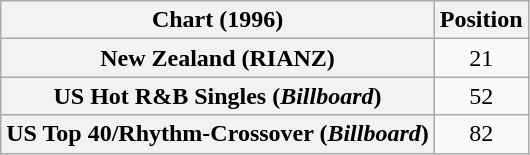<table class="wikitable sortable plainrowheaders" style="text-align:center">
<tr>
<th scope="col">Chart (1996)</th>
<th scope="col">Position</th>
</tr>
<tr>
<th scope="row">New Zealand (RIANZ)</th>
<td>21</td>
</tr>
<tr>
<th scope="row">US Hot R&B Singles (<em>Billboard</em>)</th>
<td>52</td>
</tr>
<tr>
<th scope="row">US Top 40/Rhythm-Crossover (<em>Billboard</em>)</th>
<td>82</td>
</tr>
</table>
